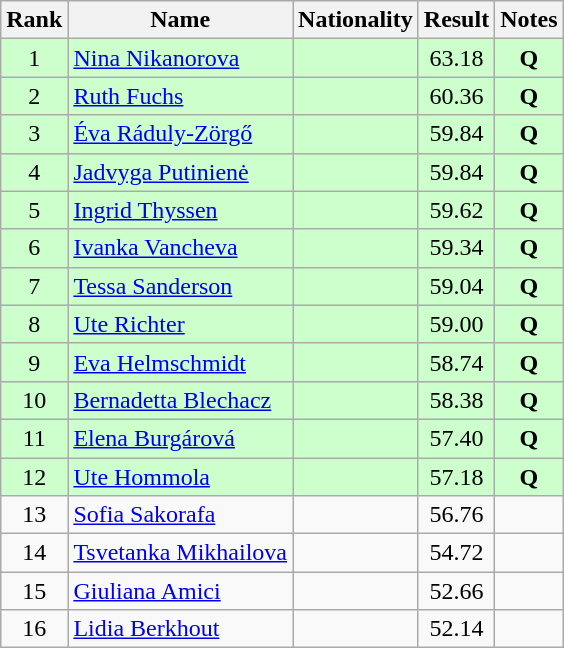<table class="wikitable sortable" style="text-align:center">
<tr>
<th>Rank</th>
<th>Name</th>
<th>Nationality</th>
<th>Result</th>
<th>Notes</th>
</tr>
<tr bgcolor=ccffcc>
<td>1</td>
<td align=left><a href='#'>Nina Nikanorova</a></td>
<td align=left></td>
<td>63.18</td>
<td><strong>Q</strong></td>
</tr>
<tr bgcolor=ccffcc>
<td>2</td>
<td align=left><a href='#'>Ruth Fuchs</a></td>
<td align=left></td>
<td>60.36</td>
<td><strong>Q</strong></td>
</tr>
<tr bgcolor=ccffcc>
<td>3</td>
<td align=left><a href='#'>Éva Ráduly-Zörgő</a></td>
<td align=left></td>
<td>59.84</td>
<td><strong>Q</strong></td>
</tr>
<tr bgcolor=ccffcc>
<td>4</td>
<td align=left><a href='#'>Jadvyga Putinienė</a></td>
<td align=left></td>
<td>59.84</td>
<td><strong>Q</strong></td>
</tr>
<tr bgcolor=ccffcc>
<td>5</td>
<td align=left><a href='#'>Ingrid Thyssen</a></td>
<td align=left></td>
<td>59.62</td>
<td><strong>Q</strong></td>
</tr>
<tr bgcolor=ccffcc>
<td>6</td>
<td align=left><a href='#'>Ivanka Vancheva</a></td>
<td align=left></td>
<td>59.34</td>
<td><strong>Q</strong></td>
</tr>
<tr bgcolor=ccffcc>
<td>7</td>
<td align=left><a href='#'>Tessa Sanderson</a></td>
<td align=left></td>
<td>59.04</td>
<td><strong>Q</strong></td>
</tr>
<tr bgcolor=ccffcc>
<td>8</td>
<td align=left><a href='#'>Ute Richter</a></td>
<td align=left></td>
<td>59.00</td>
<td><strong>Q</strong></td>
</tr>
<tr bgcolor=ccffcc>
<td>9</td>
<td align=left><a href='#'>Eva Helmschmidt</a></td>
<td align=left></td>
<td>58.74</td>
<td><strong>Q</strong></td>
</tr>
<tr bgcolor=ccffcc>
<td>10</td>
<td align=left><a href='#'>Bernadetta Blechacz</a></td>
<td align=left></td>
<td>58.38</td>
<td><strong>Q</strong></td>
</tr>
<tr bgcolor=ccffcc>
<td>11</td>
<td align=left><a href='#'>Elena Burgárová</a></td>
<td align=left></td>
<td>57.40</td>
<td><strong>Q</strong></td>
</tr>
<tr bgcolor=ccffcc>
<td>12</td>
<td align=left><a href='#'>Ute Hommola</a></td>
<td align=left></td>
<td>57.18</td>
<td><strong>Q</strong></td>
</tr>
<tr>
<td>13</td>
<td align=left><a href='#'>Sofia Sakorafa</a></td>
<td align=left></td>
<td>56.76</td>
<td></td>
</tr>
<tr>
<td>14</td>
<td align=left><a href='#'>Tsvetanka Mikhailova</a></td>
<td align=left></td>
<td>54.72</td>
<td></td>
</tr>
<tr>
<td>15</td>
<td align=left><a href='#'>Giuliana Amici</a></td>
<td align=left></td>
<td>52.66</td>
<td></td>
</tr>
<tr>
<td>16</td>
<td align=left><a href='#'>Lidia Berkhout</a></td>
<td align=left></td>
<td>52.14</td>
<td></td>
</tr>
</table>
